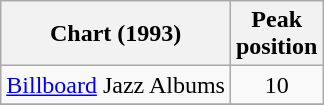<table class="wikitable">
<tr>
<th>Chart (1993)</th>
<th>Peak<br>position</th>
</tr>
<tr>
<td><a href='#'>Billboard</a> Jazz Albums</td>
<td align=center>10</td>
</tr>
<tr>
</tr>
</table>
